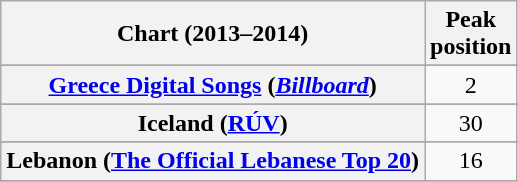<table class="wikitable sortable plainrowheaders" style="text-align:center">
<tr>
<th>Chart (2013–2014)</th>
<th>Peak<br>position</th>
</tr>
<tr>
</tr>
<tr>
</tr>
<tr>
</tr>
<tr>
</tr>
<tr>
</tr>
<tr>
</tr>
<tr>
</tr>
<tr>
</tr>
<tr>
</tr>
<tr>
<th scope="row"><a href='#'>Greece Digital Songs</a> (<em><a href='#'>Billboard</a></em>)</th>
<td>2</td>
</tr>
<tr>
</tr>
<tr>
<th scope="row">Iceland (<a href='#'>RÚV</a>)</th>
<td>30</td>
</tr>
<tr>
</tr>
<tr>
</tr>
<tr>
</tr>
<tr>
<th scope="row">Lebanon (<a href='#'>The Official Lebanese Top 20</a>)</th>
<td>16</td>
</tr>
<tr>
</tr>
<tr>
</tr>
<tr>
</tr>
<tr>
</tr>
<tr>
</tr>
<tr>
</tr>
<tr>
</tr>
<tr>
</tr>
<tr>
</tr>
<tr>
</tr>
<tr>
</tr>
<tr>
</tr>
<tr>
</tr>
<tr>
</tr>
<tr>
</tr>
</table>
